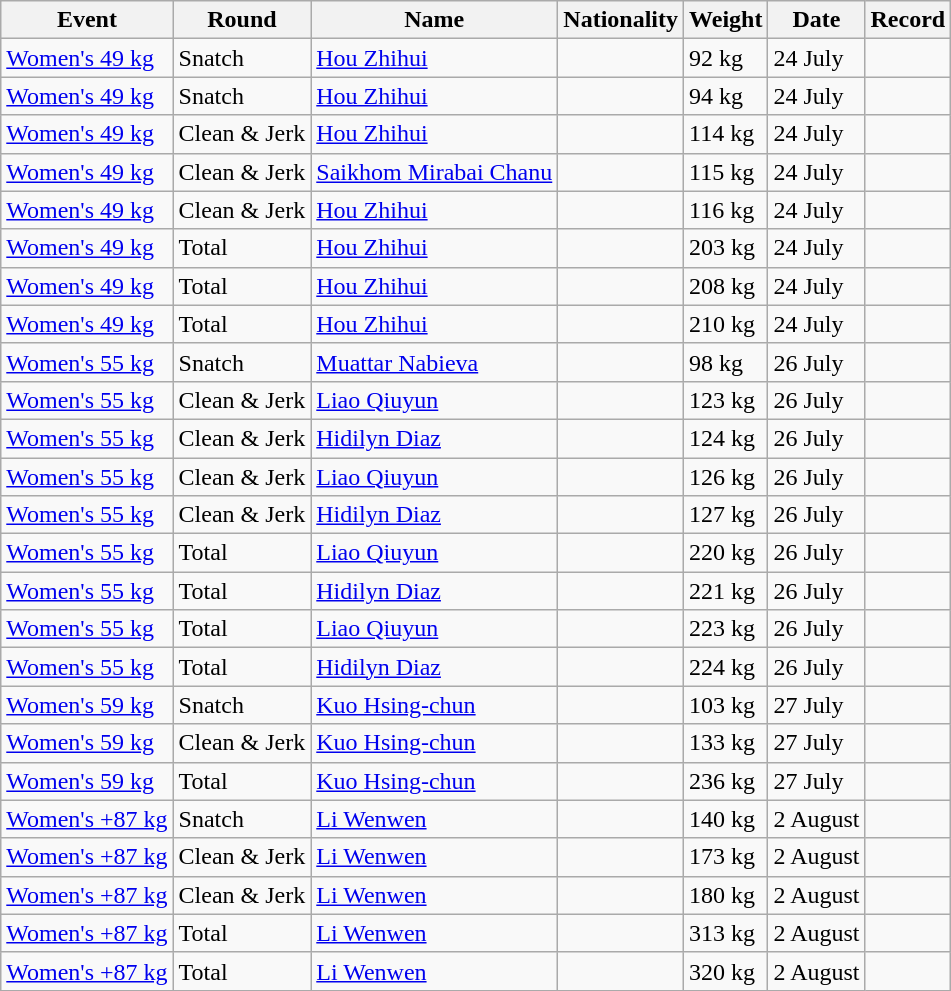<table class="wikitable">
<tr>
<th>Event</th>
<th>Round</th>
<th>Name</th>
<th>Nationality</th>
<th>Weight</th>
<th>Date</th>
<th>Record</th>
</tr>
<tr>
<td><a href='#'>Women's 49 kg</a></td>
<td>Snatch</td>
<td><a href='#'>Hou Zhihui</a></td>
<td></td>
<td>92 kg</td>
<td>24 July</td>
<td></td>
</tr>
<tr>
<td><a href='#'>Women's 49 kg</a></td>
<td>Snatch</td>
<td><a href='#'>Hou Zhihui</a></td>
<td></td>
<td>94 kg</td>
<td>24 July</td>
<td></td>
</tr>
<tr>
<td><a href='#'>Women's 49 kg</a></td>
<td>Clean & Jerk</td>
<td><a href='#'>Hou Zhihui</a></td>
<td></td>
<td>114 kg</td>
<td>24 July</td>
<td></td>
</tr>
<tr>
<td><a href='#'>Women's 49 kg</a></td>
<td>Clean & Jerk</td>
<td><a href='#'>Saikhom Mirabai Chanu</a></td>
<td></td>
<td>115 kg</td>
<td>24 July</td>
<td></td>
</tr>
<tr>
<td><a href='#'>Women's 49 kg</a></td>
<td>Clean & Jerk</td>
<td><a href='#'>Hou Zhihui</a></td>
<td></td>
<td>116 kg</td>
<td>24 July</td>
<td></td>
</tr>
<tr>
<td><a href='#'>Women's 49 kg</a></td>
<td>Total</td>
<td><a href='#'>Hou Zhihui</a></td>
<td></td>
<td>203 kg</td>
<td>24 July</td>
<td></td>
</tr>
<tr>
<td><a href='#'>Women's 49 kg</a></td>
<td>Total</td>
<td><a href='#'>Hou Zhihui</a></td>
<td></td>
<td>208 kg</td>
<td>24 July</td>
<td></td>
</tr>
<tr>
<td><a href='#'>Women's 49 kg</a></td>
<td>Total</td>
<td><a href='#'>Hou Zhihui</a></td>
<td></td>
<td>210 kg</td>
<td>24 July</td>
<td></td>
</tr>
<tr>
<td><a href='#'>Women's 55 kg</a></td>
<td>Snatch</td>
<td><a href='#'>Muattar Nabieva</a></td>
<td></td>
<td>98 kg</td>
<td>26 July</td>
<td></td>
</tr>
<tr>
<td><a href='#'>Women's 55 kg</a></td>
<td>Clean & Jerk</td>
<td><a href='#'>Liao Qiuyun</a></td>
<td></td>
<td>123 kg</td>
<td>26 July</td>
<td></td>
</tr>
<tr>
<td><a href='#'>Women's 55 kg</a></td>
<td>Clean & Jerk</td>
<td><a href='#'>Hidilyn Diaz</a></td>
<td></td>
<td>124 kg</td>
<td>26 July</td>
<td></td>
</tr>
<tr>
<td><a href='#'>Women's 55 kg</a></td>
<td>Clean & Jerk</td>
<td><a href='#'>Liao Qiuyun</a></td>
<td></td>
<td>126 kg</td>
<td>26 July</td>
<td></td>
</tr>
<tr>
<td><a href='#'>Women's 55 kg</a></td>
<td>Clean & Jerk</td>
<td><a href='#'>Hidilyn Diaz</a></td>
<td></td>
<td>127 kg</td>
<td>26 July</td>
<td></td>
</tr>
<tr>
<td><a href='#'>Women's 55 kg</a></td>
<td>Total</td>
<td><a href='#'>Liao Qiuyun</a></td>
<td></td>
<td>220 kg</td>
<td>26 July</td>
<td></td>
</tr>
<tr>
<td><a href='#'>Women's 55 kg</a></td>
<td>Total</td>
<td><a href='#'>Hidilyn Diaz</a></td>
<td></td>
<td>221 kg</td>
<td>26 July</td>
<td></td>
</tr>
<tr>
<td><a href='#'>Women's 55 kg</a></td>
<td>Total</td>
<td><a href='#'>Liao Qiuyun</a></td>
<td></td>
<td>223 kg</td>
<td>26 July</td>
<td></td>
</tr>
<tr>
<td><a href='#'>Women's 55 kg</a></td>
<td>Total</td>
<td><a href='#'>Hidilyn Diaz</a></td>
<td></td>
<td>224 kg</td>
<td>26 July</td>
<td></td>
</tr>
<tr>
<td><a href='#'>Women's 59 kg</a></td>
<td>Snatch</td>
<td><a href='#'>Kuo Hsing-chun</a></td>
<td></td>
<td>103 kg</td>
<td>27 July</td>
<td></td>
</tr>
<tr>
<td><a href='#'>Women's 59 kg</a></td>
<td>Clean & Jerk</td>
<td><a href='#'>Kuo Hsing-chun</a></td>
<td></td>
<td>133 kg</td>
<td>27 July</td>
<td></td>
</tr>
<tr>
<td><a href='#'>Women's 59 kg</a></td>
<td>Total</td>
<td><a href='#'>Kuo Hsing-chun</a></td>
<td></td>
<td>236 kg</td>
<td>27 July</td>
<td></td>
</tr>
<tr>
<td><a href='#'>Women's +87 kg</a></td>
<td>Snatch</td>
<td><a href='#'>Li Wenwen</a></td>
<td></td>
<td>140 kg</td>
<td>2 August</td>
<td></td>
</tr>
<tr>
<td><a href='#'>Women's +87 kg</a></td>
<td>Clean & Jerk</td>
<td><a href='#'>Li Wenwen</a></td>
<td></td>
<td>173 kg</td>
<td>2 August</td>
<td></td>
</tr>
<tr>
<td><a href='#'>Women's +87 kg</a></td>
<td>Clean & Jerk</td>
<td><a href='#'>Li Wenwen</a></td>
<td></td>
<td>180 kg</td>
<td>2 August</td>
<td></td>
</tr>
<tr>
<td><a href='#'>Women's +87 kg</a></td>
<td>Total</td>
<td><a href='#'>Li Wenwen</a></td>
<td></td>
<td>313 kg</td>
<td>2 August</td>
<td></td>
</tr>
<tr>
<td><a href='#'>Women's +87 kg</a></td>
<td>Total</td>
<td><a href='#'>Li Wenwen</a></td>
<td></td>
<td>320 kg</td>
<td>2 August</td>
<td></td>
</tr>
</table>
